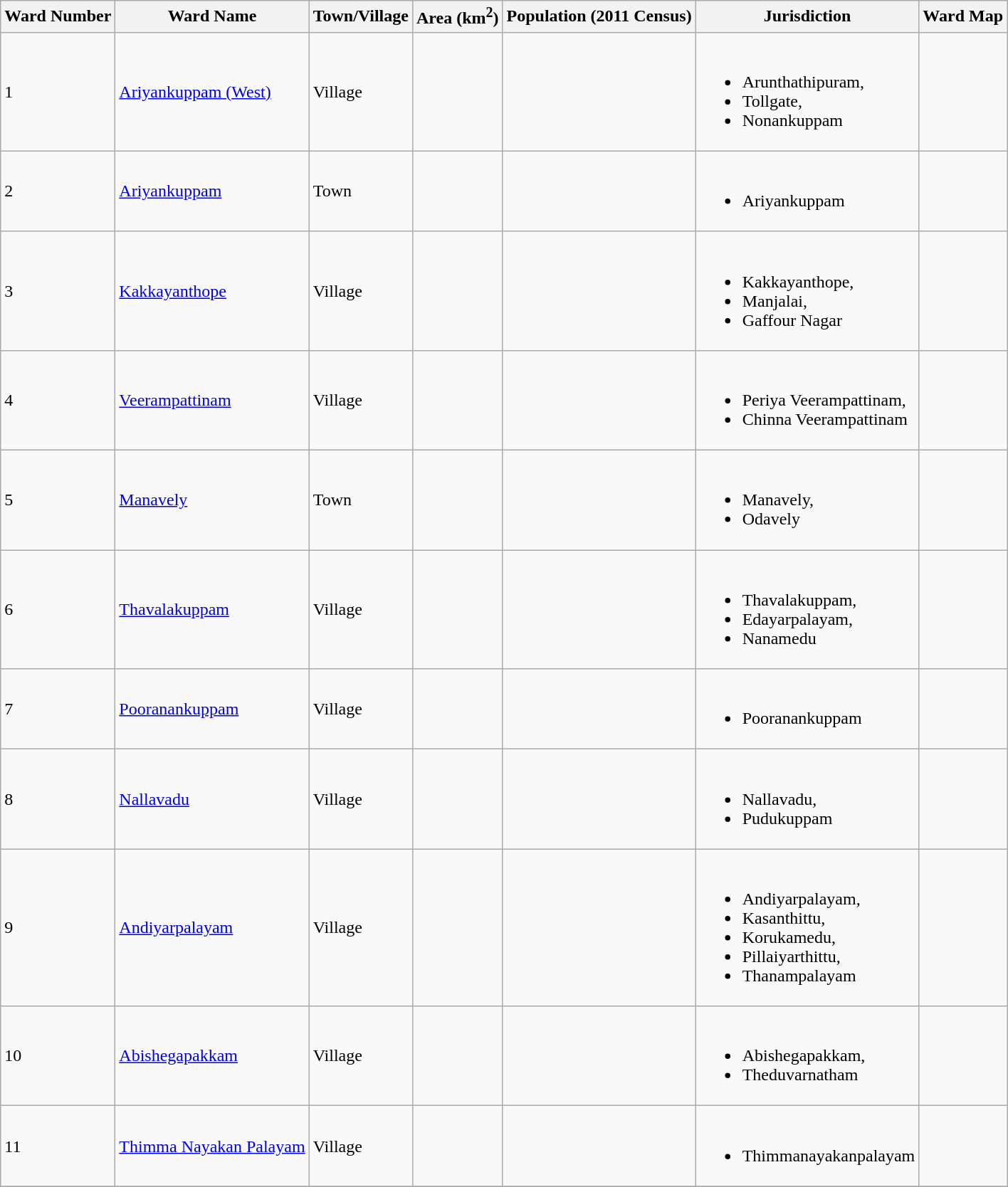<table class="wikitable sortable">
<tr>
<th>Ward Number</th>
<th>Ward Name</th>
<th>Town/Village</th>
<th>Area (km<sup>2</sup>)</th>
<th>Population (2011 Census)</th>
<th>Jurisdiction</th>
<th>Ward Map</th>
</tr>
<tr>
<td>1</td>
<td><a href='#'>Ariyankuppam (West)</a></td>
<td>Village</td>
<td></td>
<td></td>
<td align="left"><br><ul><li>Arunthathipuram,</li><li>Tollgate,</li><li>Nonankuppam</li></ul></td>
<td></td>
</tr>
<tr>
<td>2</td>
<td><a href='#'>Ariyankuppam</a></td>
<td>Town</td>
<td></td>
<td></td>
<td align="left"><br><ul><li>Ariyankuppam</li></ul></td>
<td></td>
</tr>
<tr>
<td>3</td>
<td><a href='#'>Kakkayanthope</a></td>
<td>Village</td>
<td></td>
<td></td>
<td align="left"><br><ul><li>Kakkayanthope,</li><li>Manjalai,</li><li>Gaffour Nagar</li></ul></td>
<td></td>
</tr>
<tr>
<td>4</td>
<td><a href='#'>Veerampattinam</a></td>
<td>Village</td>
<td></td>
<td></td>
<td align="left"><br><ul><li>Periya Veerampattinam,</li><li>Chinna Veerampattinam</li></ul></td>
<td></td>
</tr>
<tr>
<td>5</td>
<td><a href='#'>Manavely</a></td>
<td>Town</td>
<td></td>
<td></td>
<td align="left"><br><ul><li>Manavely,</li><li>Odavely</li></ul></td>
<td></td>
</tr>
<tr>
<td>6</td>
<td><a href='#'>Thavalakuppam</a></td>
<td>Village</td>
<td></td>
<td></td>
<td align="left"><br><ul><li>Thavalakuppam,</li><li>Edayarpalayam,</li><li>Nanamedu</li></ul></td>
<td></td>
</tr>
<tr>
<td>7</td>
<td><a href='#'>Pooranankuppam</a></td>
<td>Village</td>
<td></td>
<td></td>
<td align="left"><br><ul><li>Pooranankuppam</li></ul></td>
<td></td>
</tr>
<tr>
<td>8</td>
<td><a href='#'>Nallavadu</a></td>
<td>Village</td>
<td></td>
<td></td>
<td align="left"><br><ul><li>Nallavadu,</li><li>Pudukuppam</li></ul></td>
<td></td>
</tr>
<tr>
<td>9</td>
<td><a href='#'>Andiyarpalayam</a></td>
<td>Village</td>
<td></td>
<td></td>
<td align="left"><br><ul><li>Andiyarpalayam,</li><li>Kasanthittu,</li><li>Korukamedu,</li><li>Pillaiyarthittu,</li><li>Thanampalayam</li></ul></td>
<td></td>
</tr>
<tr>
<td>10</td>
<td><a href='#'>Abishegapakkam</a></td>
<td>Village</td>
<td></td>
<td></td>
<td align="left"><br><ul><li>Abishegapakkam,</li><li>Theduvarnatham</li></ul></td>
<td></td>
</tr>
<tr>
<td>11</td>
<td><a href='#'>Thimma Nayakan Palayam</a></td>
<td>Village</td>
<td></td>
<td></td>
<td align="left"><br><ul><li>Thimmanayakanpalayam</li></ul></td>
<td></td>
</tr>
<tr>
</tr>
</table>
